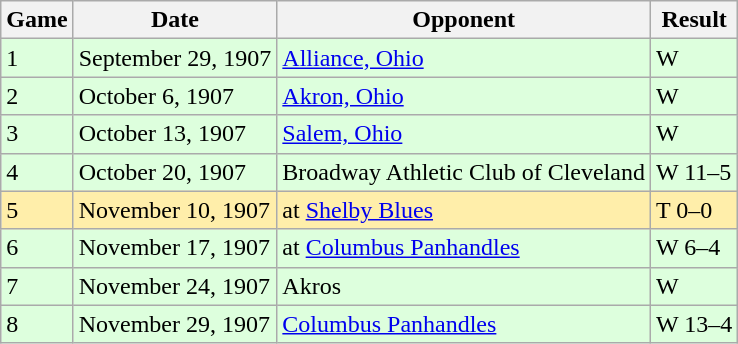<table class="wikitable">
<tr>
<th>Game</th>
<th>Date</th>
<th>Opponent</th>
<th>Result</th>
</tr>
<tr style="background: #ddffdd;">
<td>1</td>
<td>September 29, 1907</td>
<td><a href='#'>Alliance, Ohio</a></td>
<td>W</td>
</tr>
<tr style="background: #ddffdd;">
<td>2</td>
<td>October 6, 1907</td>
<td><a href='#'>Akron, Ohio</a></td>
<td>W</td>
</tr>
<tr style="background: #ddffdd;">
<td>3</td>
<td>October 13, 1907</td>
<td><a href='#'>Salem, Ohio</a></td>
<td>W</td>
</tr>
<tr style="background: #ddffdd;">
<td>4</td>
<td>October 20, 1907</td>
<td>Broadway Athletic Club of Cleveland</td>
<td>W 11–5</td>
</tr>
<tr style="background: #ffeeaa;">
<td>5</td>
<td>November 10, 1907</td>
<td>at <a href='#'>Shelby Blues</a></td>
<td>T 0–0</td>
</tr>
<tr style="background: #ddffdd;">
<td>6</td>
<td>November 17, 1907</td>
<td>at <a href='#'>Columbus Panhandles</a></td>
<td>W 6–4</td>
</tr>
<tr style="background: #ddffdd;">
<td>7</td>
<td>November 24, 1907</td>
<td>Akros</td>
<td>W</td>
</tr>
<tr style="background: #ddffdd;">
<td>8</td>
<td>November 29, 1907</td>
<td><a href='#'>Columbus Panhandles</a></td>
<td>W 13–4</td>
</tr>
</table>
